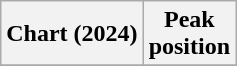<table class="wikitable sortable plainrowheaders" style="text-align:center">
<tr>
<th scope="col">Chart (2024)</th>
<th scope="col">Peak<br>position</th>
</tr>
<tr>
</tr>
</table>
